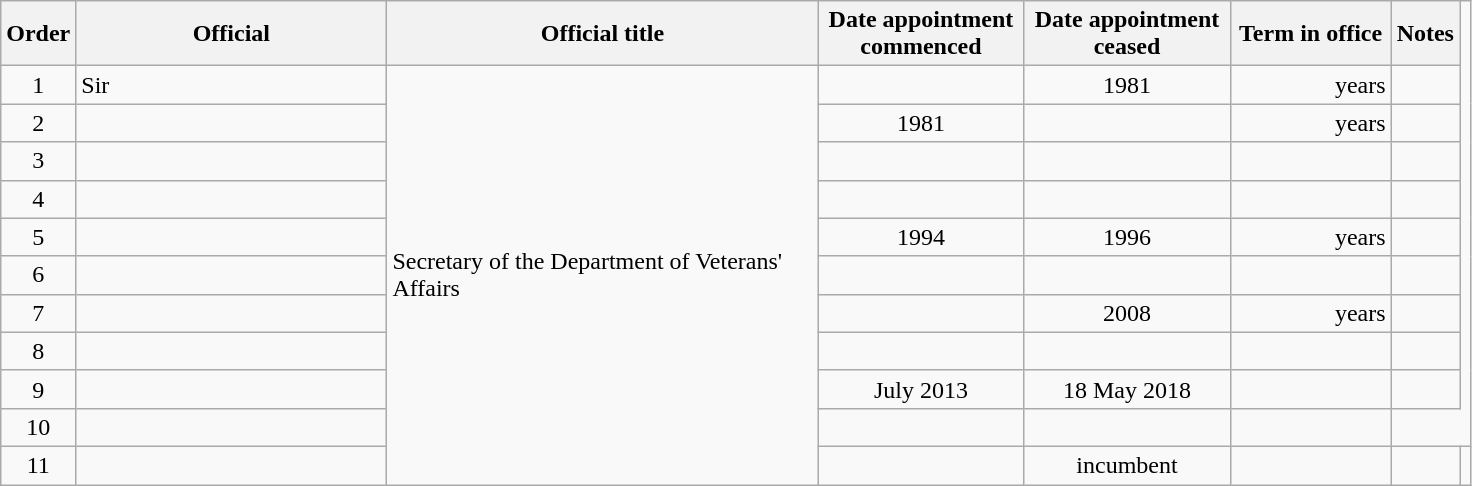<table class="wikitable sortable">
<tr>
<th width=30>Order</th>
<th width=200>Official</th>
<th width=280>Official title</th>
<th width=130>Date appointment<br>commenced</th>
<th width=130>Date appointment<br>ceased</th>
<th width=100>Term in office</th>
<th>Notes</th>
</tr>
<tr>
<td align=center>1</td>
<td>Sir </td>
<td rowspan="11">Secretary of the Department of Veterans' Affairs</td>
<td align=center></td>
<td align=center>1981</td>
<td align=right> years</td>
<td></td>
</tr>
<tr>
<td align=center>2</td>
<td></td>
<td align=center>1981</td>
<td align=center></td>
<td align=right> years</td>
<td></td>
</tr>
<tr>
<td align=center>3</td>
<td></td>
<td align=center></td>
<td align=center></td>
<td align=right></td>
<td></td>
</tr>
<tr>
<td align=center>4</td>
<td></td>
<td align=center></td>
<td align=center></td>
<td align=right></td>
<td></td>
</tr>
<tr>
<td align=center>5</td>
<td></td>
<td align=center>1994</td>
<td align=center>1996</td>
<td align=right> years</td>
<td></td>
</tr>
<tr>
<td align=center>6</td>
<td></td>
<td align=center></td>
<td align=center></td>
<td align=right></td>
<td></td>
</tr>
<tr>
<td align=center>7</td>
<td></td>
<td align=center></td>
<td align=center>2008</td>
<td align=right> years</td>
<td></td>
</tr>
<tr>
<td align=center>8</td>
<td></td>
<td align=center></td>
<td align=center></td>
<td align=right></td>
<td></td>
</tr>
<tr>
<td align=center>9</td>
<td></td>
<td align=center>July 2013</td>
<td align=center>18 May 2018</td>
<td align="right"></td>
<td></td>
</tr>
<tr>
<td align=center>10</td>
<td></td>
<td align=center></td>
<td align=center></td>
<td align=right></td>
</tr>
<tr>
<td align=center>11</td>
<td></td>
<td align=center></td>
<td align=center>incumbent</td>
<td align=right></td>
<td></td>
<td></td>
</tr>
</table>
